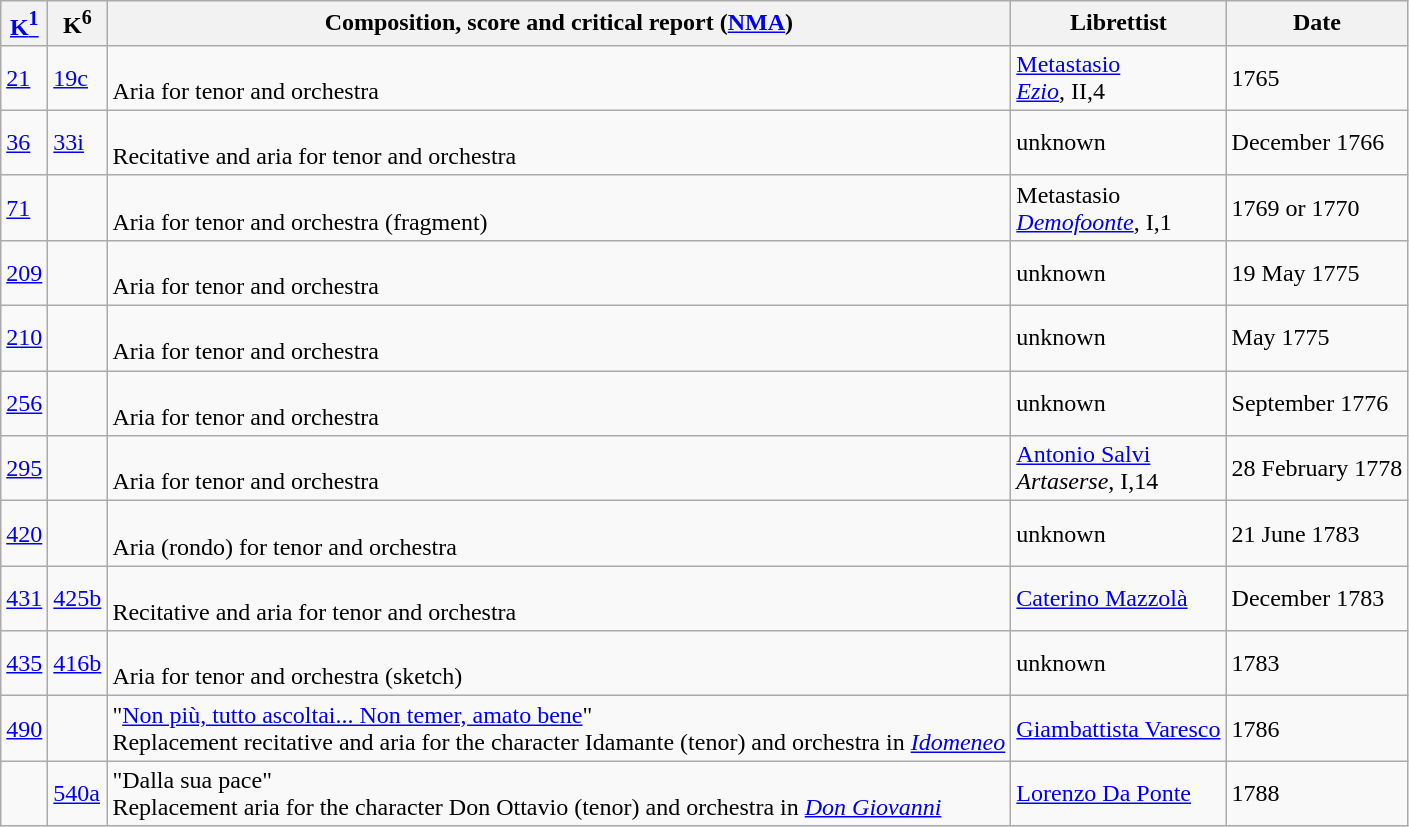<table class="sortable wikitable">
<tr>
<th><a href='#'>K<sup>1</sup></a></th>
<th class="unsortable">K<sup>6</sup></th>
<th class="unsortable">Composition, score and critical report (<a href='#'>NMA</a>)</th>
<th class="unsortable">Librettist</th>
<th>Date</th>
</tr>
<tr>
<td><a href='#'>21</a></td>
<td><a href='#'>19c</a></td>
<td><br>Aria for tenor and orchestra</td>
<td><a href='#'>Metastasio</a><br><em><a href='#'>Ezio</a></em>, II,4</td>
<td>1765</td>
</tr>
<tr>
<td><a href='#'>36</a></td>
<td><a href='#'>33i</a></td>
<td><br>Recitative and aria for tenor and orchestra</td>
<td>unknown</td>
<td>December 1766</td>
</tr>
<tr>
<td><a href='#'>71</a></td>
<td> </td>
<td><br>Aria for tenor and orchestra (fragment)</td>
<td>Metastasio<br><em><a href='#'>Demofoonte</a></em>, I,1</td>
<td>1769 or 1770</td>
</tr>
<tr>
<td><a href='#'>209</a></td>
<td> </td>
<td><br>Aria for tenor and orchestra</td>
<td>unknown</td>
<td>19 May 1775</td>
</tr>
<tr>
<td><a href='#'>210</a></td>
<td> </td>
<td><br>Aria for tenor and orchestra</td>
<td>unknown</td>
<td>May 1775</td>
</tr>
<tr>
<td><a href='#'>256</a></td>
<td> </td>
<td><br>Aria for tenor and orchestra</td>
<td>unknown</td>
<td>September 1776</td>
</tr>
<tr>
<td><a href='#'>295</a></td>
<td> </td>
<td><br>Aria for tenor and orchestra</td>
<td><a href='#'>Antonio Salvi</a><br><em>Artaserse</em>, I,14</td>
<td>28 February 1778</td>
</tr>
<tr>
<td><a href='#'>420</a></td>
<td> </td>
<td><br>Aria (rondo) for tenor and orchestra</td>
<td>unknown</td>
<td>21 June 1783</td>
</tr>
<tr>
<td><a href='#'>431</a></td>
<td><a href='#'>425b</a></td>
<td><br>Recitative and aria for tenor and orchestra</td>
<td><a href='#'>Caterino Mazzolà</a></td>
<td>December 1783</td>
</tr>
<tr>
<td><a href='#'>435</a></td>
<td><a href='#'>416b</a></td>
<td><br>Aria for tenor and orchestra (sketch)</td>
<td>unknown</td>
<td>1783</td>
</tr>
<tr>
<td><a href='#'>490</a></td>
<td> </td>
<td>"<a href='#'>Non più, tutto ascoltai... Non temer, amato bene</a>"<br>Replacement recitative and aria for the character Idamante (tenor) and orchestra in <em><a href='#'>Idomeneo</a></em></td>
<td><a href='#'>Giambattista Varesco</a></td>
<td>1786</td>
</tr>
<tr>
<td> </td>
<td><a href='#'>540a</a></td>
<td>"Dalla sua pace"<br>Replacement aria for the character Don Ottavio (tenor) and orchestra in <em><a href='#'>Don Giovanni</a></em></td>
<td><a href='#'>Lorenzo Da Ponte</a></td>
<td>1788</td>
</tr>
</table>
